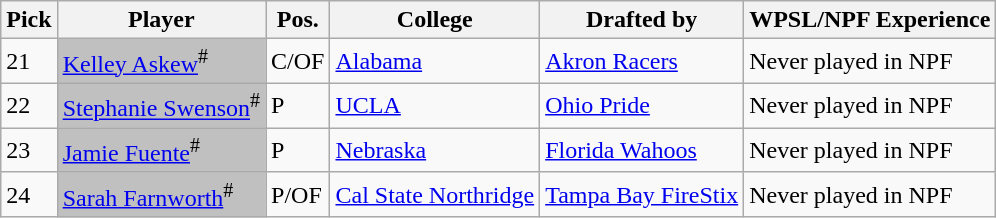<table class="wikitable">
<tr>
<th>Pick</th>
<th>Player</th>
<th>Pos.</th>
<th>College</th>
<th>Drafted by</th>
<th>WPSL/NPF Experience</th>
</tr>
<tr>
<td>21</td>
<td style="background:#C0C0C0;"><a href='#'>Kelley Askew</a><sup>#</sup></td>
<td>C/OF</td>
<td><a href='#'>Alabama</a></td>
<td><a href='#'>Akron Racers </a></td>
<td>Never played in NPF</td>
</tr>
<tr>
<td>22</td>
<td style="background:#C0C0C0;"><a href='#'>Stephanie Swenson</a><sup>#</sup></td>
<td>P</td>
<td><a href='#'>UCLA</a></td>
<td><a href='#'>Ohio Pride </a></td>
<td>Never played in NPF</td>
</tr>
<tr>
<td>23</td>
<td style="background:#C0C0C0;"><a href='#'>Jamie Fuente</a><sup>#</sup></td>
<td>P</td>
<td><a href='#'>Nebraska</a></td>
<td><a href='#'>Florida Wahoos </a></td>
<td>Never played in NPF</td>
</tr>
<tr>
<td>24</td>
<td style="background:#C0C0C0;"><a href='#'>Sarah Farnworth</a><sup>#</sup></td>
<td>P/OF</td>
<td><a href='#'>Cal State Northridge</a></td>
<td><a href='#'>Tampa Bay FireStix </a></td>
<td>Never played in NPF</td>
</tr>
</table>
